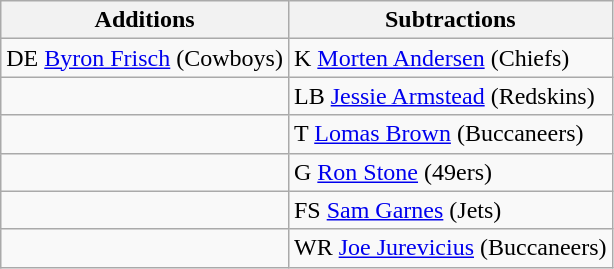<table class="wikitable">
<tr>
<th>Additions</th>
<th>Subtractions</th>
</tr>
<tr>
<td>DE <a href='#'>Byron Frisch</a> (Cowboys)</td>
<td>K <a href='#'>Morten Andersen</a> (Chiefs)</td>
</tr>
<tr>
<td></td>
<td>LB <a href='#'>Jessie Armstead</a> (Redskins)</td>
</tr>
<tr>
<td></td>
<td>T <a href='#'>Lomas Brown</a> (Buccaneers)</td>
</tr>
<tr>
<td></td>
<td>G <a href='#'>Ron Stone</a> (49ers)</td>
</tr>
<tr>
<td></td>
<td>FS <a href='#'>Sam Garnes</a> (Jets)</td>
</tr>
<tr>
<td></td>
<td>WR <a href='#'>Joe Jurevicius</a> (Buccaneers)</td>
</tr>
</table>
